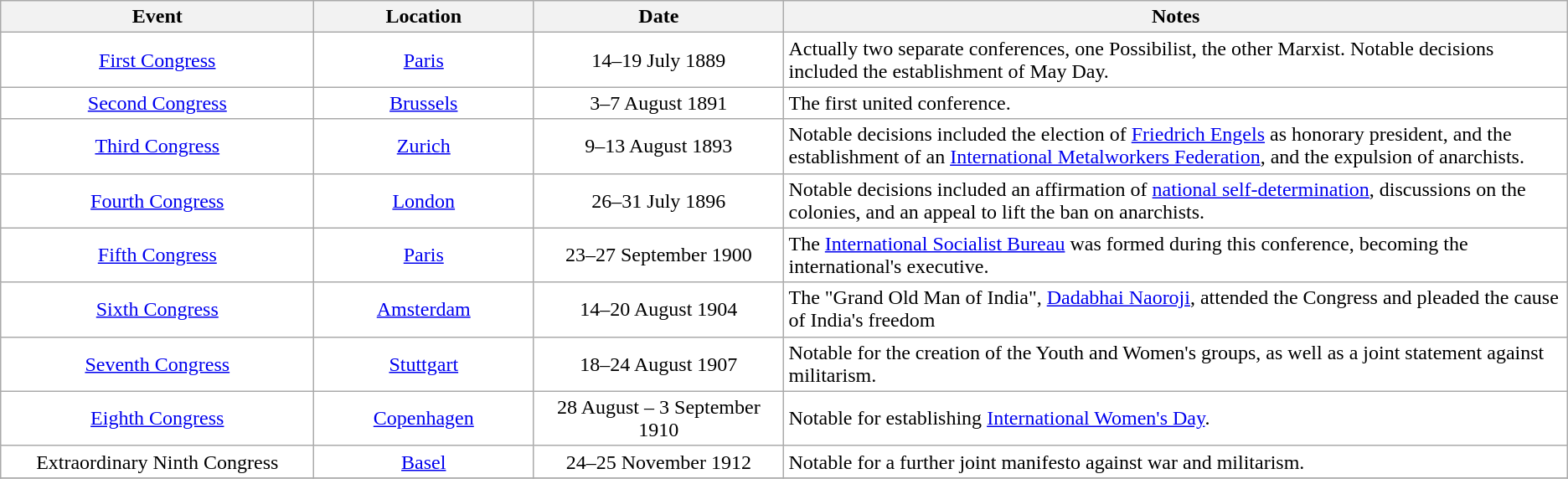<table class="wikitable" style="Background:#ffffff">
<tr>
<th width=20%>Event</th>
<th width=14%>Location</th>
<th width=16%>Date</th>
<th>Notes</th>
</tr>
<tr>
<td align="center"><a href='#'>First Congress</a></td>
<td align="center"><a href='#'>Paris</a></td>
<td align="center">14–19 July 1889</td>
<td>Actually two separate conferences, one Possibilist, the other Marxist. Notable decisions included the establishment of May Day.</td>
</tr>
<tr>
<td align="center"><a href='#'>Second Congress</a></td>
<td align="center"><a href='#'>Brussels</a></td>
<td align="center">3–7 August 1891</td>
<td>The first united conference.</td>
</tr>
<tr>
<td align="center"><a href='#'>Third Congress</a></td>
<td align="center"><a href='#'>Zurich</a></td>
<td align="center">9–13 August 1893</td>
<td>Notable decisions included the election of <a href='#'>Friedrich Engels</a> as honorary president, and the establishment of an <a href='#'>International Metalworkers Federation</a>, and the expulsion of anarchists.</td>
</tr>
<tr>
<td align="center"><a href='#'>Fourth Congress</a></td>
<td align="center"><a href='#'>London</a></td>
<td align="center">26–31 July 1896</td>
<td>Notable decisions included an affirmation of <a href='#'>national self-determination</a>, discussions on the colonies, and an appeal to lift the ban on anarchists.</td>
</tr>
<tr>
<td align="center"><a href='#'>Fifth Congress</a></td>
<td align="center"><a href='#'>Paris</a></td>
<td align="center">23–27 September 1900</td>
<td>The <a href='#'>International Socialist Bureau</a> was formed during this conference, becoming the international's executive.</td>
</tr>
<tr>
<td align="center"><a href='#'>Sixth Congress</a></td>
<td align="center"><a href='#'>Amsterdam</a></td>
<td align="center">14–20 August 1904</td>
<td>The "Grand Old Man of India", <a href='#'>Dadabhai Naoroji</a>, attended the Congress and pleaded the cause of India's freedom</td>
</tr>
<tr>
<td align="center"><a href='#'>Seventh Congress</a></td>
<td align="center"><a href='#'>Stuttgart</a></td>
<td align="center">18–24 August 1907</td>
<td>Notable for the creation of the Youth and Women's groups, as well as a joint statement against militarism.</td>
</tr>
<tr>
<td align="center"><a href='#'>Eighth Congress</a></td>
<td align="center"><a href='#'>Copenhagen</a></td>
<td align="center">28 August – 3 September 1910</td>
<td>Notable for establishing <a href='#'>International Women's Day</a>.</td>
</tr>
<tr>
<td align="center">Extraordinary Ninth Congress</td>
<td align="center"><a href='#'>Basel</a></td>
<td align="center">24–25 November 1912</td>
<td>Notable for a further joint manifesto against war and militarism.</td>
</tr>
<tr>
</tr>
</table>
